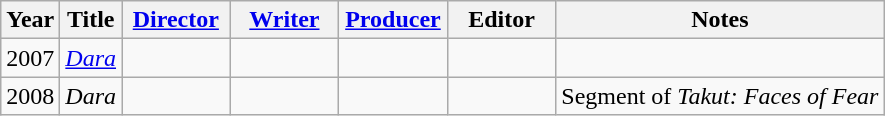<table class="wikitable">
<tr>
<th>Year</th>
<th>Title</th>
<th width=65><a href='#'>Director</a></th>
<th width=65><a href='#'>Writer</a></th>
<th width=65><a href='#'>Producer</a></th>
<th width=65>Editor</th>
<th scope="col">Notes</th>
</tr>
<tr>
<td>2007</td>
<td><em><a href='#'>Dara</a></em></td>
<td></td>
<td></td>
<td></td>
<td></td>
<td></td>
</tr>
<tr>
<td>2008</td>
<td><em>Dara</em></td>
<td></td>
<td></td>
<td></td>
<td></td>
<td>Segment of <em>Takut: Faces of Fear</em></td>
</tr>
</table>
